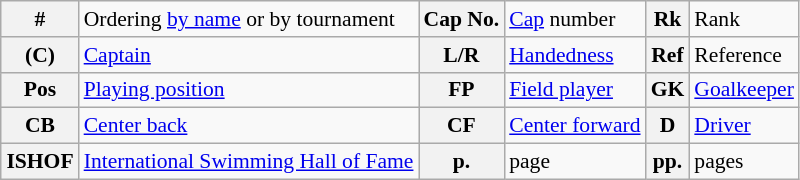<table class="wikitable" style="text-align: left; font-size: 90%; margin-left: 1em;">
<tr>
<th>#</th>
<td>Ordering <a href='#'>by name</a> or by tournament</td>
<th>Cap No.</th>
<td><a href='#'>Cap</a> number</td>
<th>Rk</th>
<td>Rank</td>
</tr>
<tr>
<th>(C)</th>
<td><a href='#'>Captain</a></td>
<th>L/R</th>
<td><a href='#'>Handedness</a></td>
<th>Ref</th>
<td>Reference</td>
</tr>
<tr>
<th>Pos</th>
<td><a href='#'>Playing position</a></td>
<th>FP</th>
<td><a href='#'>Field player</a></td>
<th>GK</th>
<td><a href='#'>Goalkeeper</a></td>
</tr>
<tr>
<th>CB</th>
<td><a href='#'>Center back</a></td>
<th>CF</th>
<td><a href='#'>Center forward</a></td>
<th>D</th>
<td><a href='#'>Driver</a></td>
</tr>
<tr>
<th>ISHOF</th>
<td><a href='#'>International Swimming Hall of Fame</a></td>
<th>p.</th>
<td>page</td>
<th>pp.</th>
<td>pages</td>
</tr>
</table>
